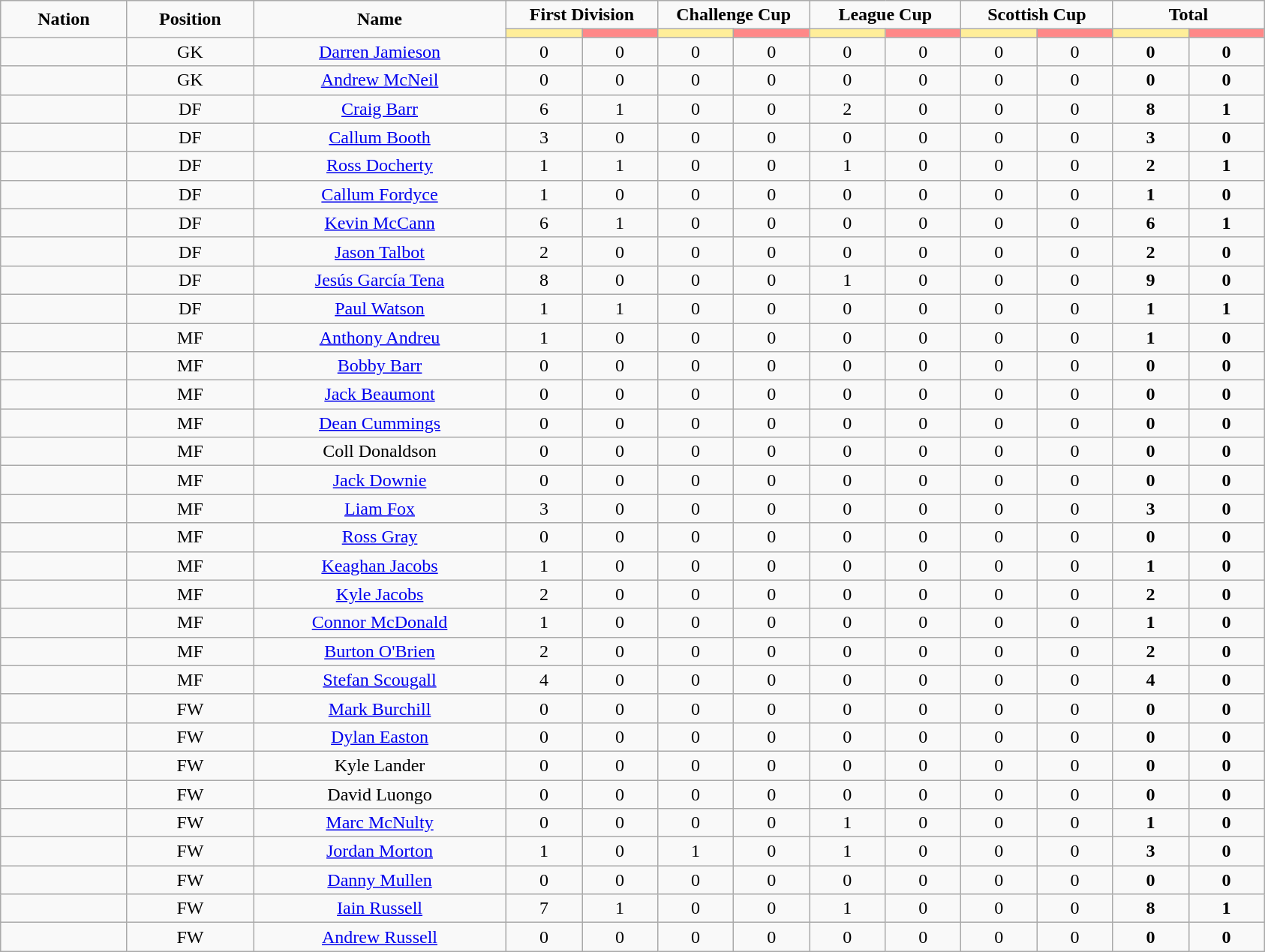<table class="wikitable" style="text-align:center;">
<tr style="text-align:center;">
<td rowspan="2"  style="width:10%; "><strong>Nation</strong></td>
<td rowspan="2"  style="width:10%; "><strong>Position</strong></td>
<td rowspan="2"  style="width:20%; "><strong>Name</strong></td>
<td colspan="2"><strong>First Division</strong></td>
<td colspan="2"><strong>Challenge Cup</strong></td>
<td colspan="2"><strong>League Cup</strong></td>
<td colspan="2"><strong>Scottish Cup</strong></td>
<td colspan="2"><strong>Total </strong></td>
</tr>
<tr>
<th style="width:60px; background:#fe9;"></th>
<th style="width:60px; background:#ff8888;"></th>
<th style="width:60px; background:#fe9;"></th>
<th style="width:60px; background:#ff8888;"></th>
<th style="width:60px; background:#fe9;"></th>
<th style="width:60px; background:#ff8888;"></th>
<th style="width:60px; background:#fe9;"></th>
<th style="width:60px; background:#ff8888;"></th>
<th style="width:60px; background:#fe9;"></th>
<th style="width:60px; background:#ff8888;"></th>
</tr>
<tr>
<td></td>
<td>GK</td>
<td><a href='#'>Darren Jamieson</a></td>
<td>0</td>
<td>0</td>
<td>0</td>
<td>0</td>
<td>0</td>
<td>0</td>
<td>0</td>
<td>0</td>
<td><strong>0</strong></td>
<td><strong>0</strong></td>
</tr>
<tr>
<td></td>
<td>GK</td>
<td><a href='#'>Andrew McNeil</a></td>
<td>0</td>
<td>0</td>
<td>0</td>
<td>0</td>
<td>0</td>
<td>0</td>
<td>0</td>
<td>0</td>
<td><strong>0</strong></td>
<td><strong>0</strong></td>
</tr>
<tr>
<td></td>
<td>DF</td>
<td><a href='#'>Craig Barr</a></td>
<td>6</td>
<td>1</td>
<td>0</td>
<td>0</td>
<td>2</td>
<td>0</td>
<td>0</td>
<td>0</td>
<td><strong>8</strong></td>
<td><strong>1</strong></td>
</tr>
<tr>
<td></td>
<td>DF</td>
<td><a href='#'>Callum Booth</a></td>
<td>3</td>
<td>0</td>
<td>0</td>
<td>0</td>
<td>0</td>
<td>0</td>
<td>0</td>
<td>0</td>
<td><strong>3</strong></td>
<td><strong>0</strong></td>
</tr>
<tr>
<td></td>
<td>DF</td>
<td><a href='#'>Ross Docherty</a></td>
<td>1</td>
<td>1</td>
<td>0</td>
<td>0</td>
<td>1</td>
<td>0</td>
<td>0</td>
<td>0</td>
<td><strong>2</strong></td>
<td><strong>1</strong></td>
</tr>
<tr>
<td></td>
<td>DF</td>
<td><a href='#'>Callum Fordyce</a></td>
<td>1</td>
<td>0</td>
<td>0</td>
<td>0</td>
<td>0</td>
<td>0</td>
<td>0</td>
<td>0</td>
<td><strong>1</strong></td>
<td><strong>0</strong></td>
</tr>
<tr>
<td></td>
<td>DF</td>
<td><a href='#'>Kevin McCann</a></td>
<td>6</td>
<td>1</td>
<td>0</td>
<td>0</td>
<td>0</td>
<td>0</td>
<td>0</td>
<td>0</td>
<td><strong>6</strong></td>
<td><strong>1</strong></td>
</tr>
<tr>
<td></td>
<td>DF</td>
<td><a href='#'>Jason Talbot</a></td>
<td>2</td>
<td>0</td>
<td>0</td>
<td>0</td>
<td>0</td>
<td>0</td>
<td>0</td>
<td>0</td>
<td><strong>2</strong></td>
<td><strong>0</strong></td>
</tr>
<tr>
<td></td>
<td>DF</td>
<td><a href='#'>Jesús García Tena</a></td>
<td>8</td>
<td>0</td>
<td>0</td>
<td>0</td>
<td>1</td>
<td>0</td>
<td>0</td>
<td>0</td>
<td><strong>9</strong></td>
<td><strong>0</strong></td>
</tr>
<tr>
<td></td>
<td>DF</td>
<td><a href='#'>Paul Watson</a></td>
<td>1</td>
<td>1</td>
<td>0</td>
<td>0</td>
<td>0</td>
<td>0</td>
<td>0</td>
<td>0</td>
<td><strong>1</strong></td>
<td><strong>1</strong></td>
</tr>
<tr>
<td></td>
<td>MF</td>
<td><a href='#'>Anthony Andreu</a></td>
<td>1</td>
<td>0</td>
<td>0</td>
<td>0</td>
<td>0</td>
<td>0</td>
<td>0</td>
<td>0</td>
<td><strong>1</strong></td>
<td><strong>0</strong></td>
</tr>
<tr>
<td></td>
<td>MF</td>
<td><a href='#'>Bobby Barr</a></td>
<td>0</td>
<td>0</td>
<td>0</td>
<td>0</td>
<td>0</td>
<td>0</td>
<td>0</td>
<td>0</td>
<td><strong>0</strong></td>
<td><strong>0</strong></td>
</tr>
<tr>
<td></td>
<td>MF</td>
<td><a href='#'>Jack Beaumont</a></td>
<td>0</td>
<td>0</td>
<td>0</td>
<td>0</td>
<td>0</td>
<td>0</td>
<td>0</td>
<td>0</td>
<td><strong>0</strong></td>
<td><strong>0</strong></td>
</tr>
<tr>
<td></td>
<td>MF</td>
<td><a href='#'>Dean Cummings</a></td>
<td>0</td>
<td>0</td>
<td>0</td>
<td>0</td>
<td>0</td>
<td>0</td>
<td>0</td>
<td>0</td>
<td><strong>0</strong></td>
<td><strong>0</strong></td>
</tr>
<tr>
<td></td>
<td>MF</td>
<td>Coll Donaldson</td>
<td>0</td>
<td>0</td>
<td>0</td>
<td>0</td>
<td>0</td>
<td>0</td>
<td>0</td>
<td>0</td>
<td><strong>0</strong></td>
<td><strong>0</strong></td>
</tr>
<tr>
<td></td>
<td>MF</td>
<td><a href='#'>Jack Downie</a></td>
<td>0</td>
<td>0</td>
<td>0</td>
<td>0</td>
<td>0</td>
<td>0</td>
<td>0</td>
<td>0</td>
<td><strong>0</strong></td>
<td><strong>0</strong></td>
</tr>
<tr>
<td></td>
<td>MF</td>
<td><a href='#'>Liam Fox</a></td>
<td>3</td>
<td>0</td>
<td>0</td>
<td>0</td>
<td>0</td>
<td>0</td>
<td>0</td>
<td>0</td>
<td><strong>3</strong></td>
<td><strong>0</strong></td>
</tr>
<tr>
<td></td>
<td>MF</td>
<td><a href='#'>Ross Gray</a></td>
<td>0</td>
<td>0</td>
<td>0</td>
<td>0</td>
<td>0</td>
<td>0</td>
<td>0</td>
<td>0</td>
<td><strong>0</strong></td>
<td><strong>0</strong></td>
</tr>
<tr>
<td></td>
<td>MF</td>
<td><a href='#'>Keaghan Jacobs</a></td>
<td>1</td>
<td>0</td>
<td>0</td>
<td>0</td>
<td>0</td>
<td>0</td>
<td>0</td>
<td>0</td>
<td><strong>1</strong></td>
<td><strong>0</strong></td>
</tr>
<tr>
<td></td>
<td>MF</td>
<td><a href='#'>Kyle Jacobs</a></td>
<td>2</td>
<td>0</td>
<td>0</td>
<td>0</td>
<td>0</td>
<td>0</td>
<td>0</td>
<td>0</td>
<td><strong>2</strong></td>
<td><strong>0</strong></td>
</tr>
<tr>
<td></td>
<td>MF</td>
<td><a href='#'>Connor McDonald</a></td>
<td>1</td>
<td>0</td>
<td>0</td>
<td>0</td>
<td>0</td>
<td>0</td>
<td>0</td>
<td>0</td>
<td><strong>1</strong></td>
<td><strong>0</strong></td>
</tr>
<tr>
<td></td>
<td>MF</td>
<td><a href='#'>Burton O'Brien</a></td>
<td>2</td>
<td>0</td>
<td>0</td>
<td>0</td>
<td>0</td>
<td>0</td>
<td>0</td>
<td>0</td>
<td><strong>2</strong></td>
<td><strong>0</strong></td>
</tr>
<tr>
<td></td>
<td>MF</td>
<td><a href='#'>Stefan Scougall</a></td>
<td>4</td>
<td>0</td>
<td>0</td>
<td>0</td>
<td>0</td>
<td>0</td>
<td>0</td>
<td>0</td>
<td><strong>4</strong></td>
<td><strong>0</strong></td>
</tr>
<tr>
<td></td>
<td>FW</td>
<td><a href='#'>Mark Burchill</a></td>
<td>0</td>
<td>0</td>
<td>0</td>
<td>0</td>
<td>0</td>
<td>0</td>
<td>0</td>
<td>0</td>
<td><strong>0</strong></td>
<td><strong>0</strong></td>
</tr>
<tr>
<td></td>
<td>FW</td>
<td><a href='#'>Dylan Easton</a></td>
<td>0</td>
<td>0</td>
<td>0</td>
<td>0</td>
<td>0</td>
<td>0</td>
<td>0</td>
<td>0</td>
<td><strong>0</strong></td>
<td><strong>0</strong></td>
</tr>
<tr>
<td></td>
<td>FW</td>
<td>Kyle Lander</td>
<td>0</td>
<td>0</td>
<td>0</td>
<td>0</td>
<td>0</td>
<td>0</td>
<td>0</td>
<td>0</td>
<td><strong>0</strong></td>
<td><strong>0</strong></td>
</tr>
<tr>
<td></td>
<td>FW</td>
<td>David Luongo</td>
<td>0</td>
<td>0</td>
<td>0</td>
<td>0</td>
<td>0</td>
<td>0</td>
<td>0</td>
<td>0</td>
<td><strong>0</strong></td>
<td><strong>0</strong></td>
</tr>
<tr>
<td></td>
<td>FW</td>
<td><a href='#'>Marc McNulty</a></td>
<td>0</td>
<td>0</td>
<td>0</td>
<td>0</td>
<td>1</td>
<td>0</td>
<td>0</td>
<td>0</td>
<td><strong>1</strong></td>
<td><strong>0</strong></td>
</tr>
<tr>
<td></td>
<td>FW</td>
<td><a href='#'>Jordan Morton</a></td>
<td>1</td>
<td>0</td>
<td>1</td>
<td>0</td>
<td>1</td>
<td>0</td>
<td>0</td>
<td>0</td>
<td><strong>3</strong></td>
<td><strong>0</strong></td>
</tr>
<tr>
<td></td>
<td>FW</td>
<td><a href='#'>Danny Mullen</a></td>
<td>0</td>
<td>0</td>
<td>0</td>
<td>0</td>
<td>0</td>
<td>0</td>
<td>0</td>
<td>0</td>
<td><strong>0</strong></td>
<td><strong>0</strong></td>
</tr>
<tr>
<td></td>
<td>FW</td>
<td><a href='#'>Iain Russell</a></td>
<td>7</td>
<td>1</td>
<td>0</td>
<td>0</td>
<td>1</td>
<td>0</td>
<td>0</td>
<td>0</td>
<td><strong>8</strong></td>
<td><strong>1</strong></td>
</tr>
<tr>
<td></td>
<td>FW</td>
<td><a href='#'>Andrew Russell</a></td>
<td>0</td>
<td>0</td>
<td>0</td>
<td>0</td>
<td>0</td>
<td>0</td>
<td>0</td>
<td>0</td>
<td><strong>0</strong></td>
<td><strong>0</strong></td>
</tr>
</table>
